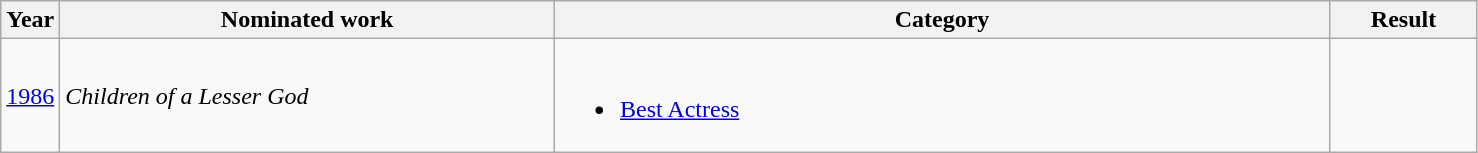<table class=wikitable>
<tr>
<th width=4%>Year</th>
<th width=33.5%>Nominated work</th>
<th width=52.5%>Category</th>
<th width=10%>Result</th>
</tr>
<tr>
<td><a href='#'>1986</a></td>
<td><em>Children of a Lesser God</em></td>
<td><br><ul><li><a href='#'>Best Actress</a></li></ul></td>
<td></td>
</tr>
</table>
